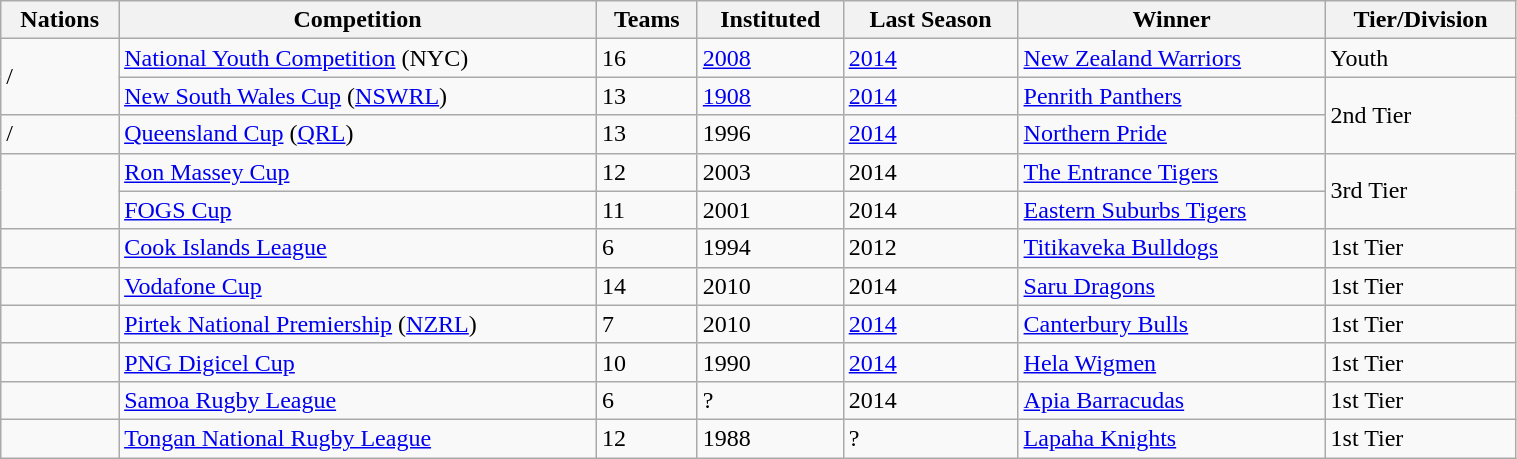<table class="wikitable" width=80%>
<tr>
<th>Nations</th>
<th>Competition</th>
<th>Teams</th>
<th>Instituted</th>
<th>Last Season</th>
<th>Winner</th>
<th>Tier/Division</th>
</tr>
<tr>
<td rowspan="2">/</td>
<td><a href='#'>National Youth Competition</a> (NYC)</td>
<td>16</td>
<td><a href='#'>2008</a></td>
<td><a href='#'>2014</a></td>
<td> <a href='#'>New Zealand Warriors</a></td>
<td> Youth</td>
</tr>
<tr>
<td> <a href='#'>New South Wales Cup</a> (<a href='#'>NSWRL</a>)</td>
<td>13</td>
<td><a href='#'>1908</a></td>
<td><a href='#'>2014</a></td>
<td> <a href='#'>Penrith Panthers</a></td>
<td rowspan="2"> 2nd Tier</td>
</tr>
<tr>
<td rowspan="1">/</td>
<td> <a href='#'>Queensland Cup</a> (<a href='#'>QRL</a>)</td>
<td>13</td>
<td>1996</td>
<td><a href='#'>2014</a></td>
<td> <a href='#'>Northern Pride</a></td>
</tr>
<tr>
<td rowspan="2"></td>
<td> <a href='#'>Ron Massey Cup</a></td>
<td>12</td>
<td>2003</td>
<td>2014</td>
<td> <a href='#'>The Entrance Tigers</a></td>
<td rowspan="2"> 3rd Tier</td>
</tr>
<tr>
<td> <a href='#'>FOGS Cup</a></td>
<td>11</td>
<td>2001</td>
<td>2014</td>
<td> <a href='#'>Eastern Suburbs Tigers</a></td>
</tr>
<tr>
<td rowspan="1"></td>
<td><a href='#'>Cook Islands League</a></td>
<td>6</td>
<td>1994</td>
<td>2012</td>
<td> <a href='#'>Titikaveka Bulldogs</a></td>
<td> 1st Tier</td>
</tr>
<tr>
<td rowspan="1"></td>
<td><a href='#'>Vodafone Cup</a></td>
<td>14</td>
<td>2010</td>
<td>2014</td>
<td> <a href='#'>Saru Dragons</a></td>
<td> 1st Tier</td>
</tr>
<tr>
<td rowspan="1"></td>
<td><a href='#'>Pirtek National Premiership</a> (<a href='#'>NZRL</a>)</td>
<td>7</td>
<td>2010</td>
<td><a href='#'>2014</a></td>
<td> <a href='#'>Canterbury Bulls</a></td>
<td> 1st Tier</td>
</tr>
<tr>
<td rowspan="1"></td>
<td><a href='#'>PNG Digicel Cup</a></td>
<td>10</td>
<td>1990</td>
<td><a href='#'>2014</a></td>
<td> <a href='#'>Hela Wigmen</a></td>
<td> 1st Tier</td>
</tr>
<tr>
<td rowspan="1"></td>
<td><a href='#'>Samoa Rugby League</a></td>
<td>6</td>
<td>?</td>
<td>2014</td>
<td> <a href='#'>Apia Barracudas</a></td>
<td> 1st Tier</td>
</tr>
<tr>
<td rowspan="1"></td>
<td><a href='#'>Tongan National Rugby League</a></td>
<td>12</td>
<td>1988</td>
<td>?</td>
<td> <a href='#'>Lapaha Knights</a></td>
<td> 1st Tier</td>
</tr>
</table>
